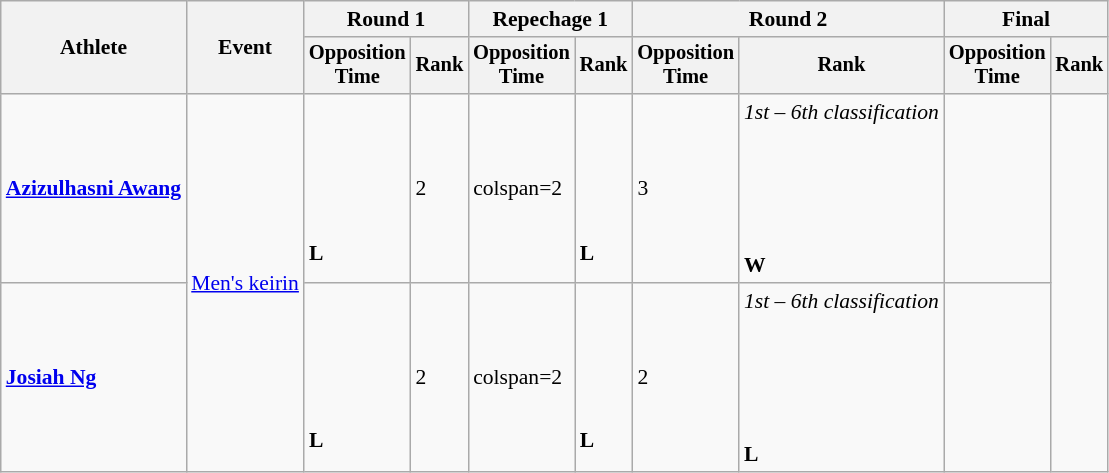<table class=wikitable style="text-align:left; font-size:90%">
<tr>
<th rowspan=2>Athlete</th>
<th rowspan=2>Event</th>
<th colspan=2>Round 1</th>
<th colspan=2>Repechage 1</th>
<th colspan=2>Round 2</th>
<th colspan=2>Final</th>
</tr>
<tr style="font-size:95%">
<th>Opposition<br>Time</th>
<th>Rank</th>
<th>Opposition<br>Time</th>
<th>Rank</th>
<th>Opposition<br>Time</th>
<th>Rank</th>
<th>Opposition<br>Time</th>
<th>Rank</th>
</tr>
<tr>
<td align=left><strong><a href='#'>Azizulhasni Awang</a></strong></td>
<td align=left rowspan=2><a href='#'>Men's keirin</a></td>
<td><br><br><br><br><br><strong>L</strong></td>
<td>2 <strong></strong></td>
<td>colspan=2 </td>
<td><br><br><br><br><br><strong>L</strong></td>
<td>3 <strong></strong></td>
<td><em>1st – 6th classification</em><br><br><br><br><br><br><strong>W</strong></td>
<td align=center></td>
</tr>
<tr>
<td align=left><strong><a href='#'>Josiah Ng</a></strong></td>
<td><br><br><br><br><br><strong>L</strong></td>
<td>2 <strong></strong></td>
<td>colspan=2 </td>
<td><br><br><br><br><br><strong>L</strong></td>
<td>2 <strong></strong></td>
<td><em>1st – 6th classification</em><br><br><br><br><br><br><strong>L</strong></td>
<td align=center></td>
</tr>
</table>
